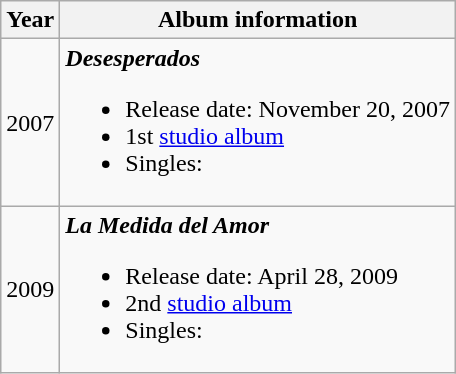<table class="wikitable">
<tr>
<th align="center">Year</th>
<th align="center">Album information</th>
</tr>
<tr>
<td>2007</td>
<td><strong><em>Desesperados</em></strong><br><ul><li>Release date: November 20, 2007</li><li>1st <a href='#'>studio album</a></li><li>Singles:</li></ul></td>
</tr>
<tr>
<td>2009</td>
<td><strong><em>La Medida del Amor</em></strong><br><ul><li>Release date: April 28, 2009</li><li>2nd <a href='#'>studio album</a></li><li>Singles:</li></ul></td>
</tr>
</table>
